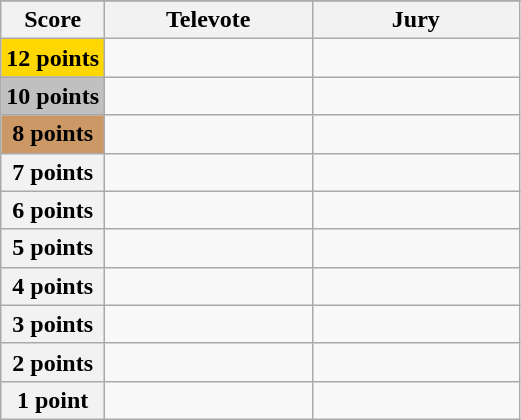<table class="wikitable">
<tr>
</tr>
<tr>
<th scope="col" width="20%">Score</th>
<th scope="col" width="40%">Televote</th>
<th scope="col" width="40%">Jury</th>
</tr>
<tr>
<th scope="row" style="background:gold">12 points</th>
<td></td>
<td></td>
</tr>
<tr>
<th scope="row" style="background:silver">10 points</th>
<td></td>
<td></td>
</tr>
<tr>
<th scope="row" style="background:#CC9966">8 points</th>
<td></td>
<td></td>
</tr>
<tr>
<th scope="row">7 points</th>
<td></td>
<td></td>
</tr>
<tr>
<th scope="row">6 points</th>
<td></td>
<td></td>
</tr>
<tr>
<th scope="row">5 points</th>
<td></td>
<td></td>
</tr>
<tr>
<th scope="row">4 points</th>
<td></td>
<td></td>
</tr>
<tr>
<th scope="row">3 points</th>
<td></td>
<td></td>
</tr>
<tr>
<th scope="row">2 points</th>
<td></td>
<td></td>
</tr>
<tr>
<th scope="row">1 point</th>
<td></td>
<td></td>
</tr>
</table>
